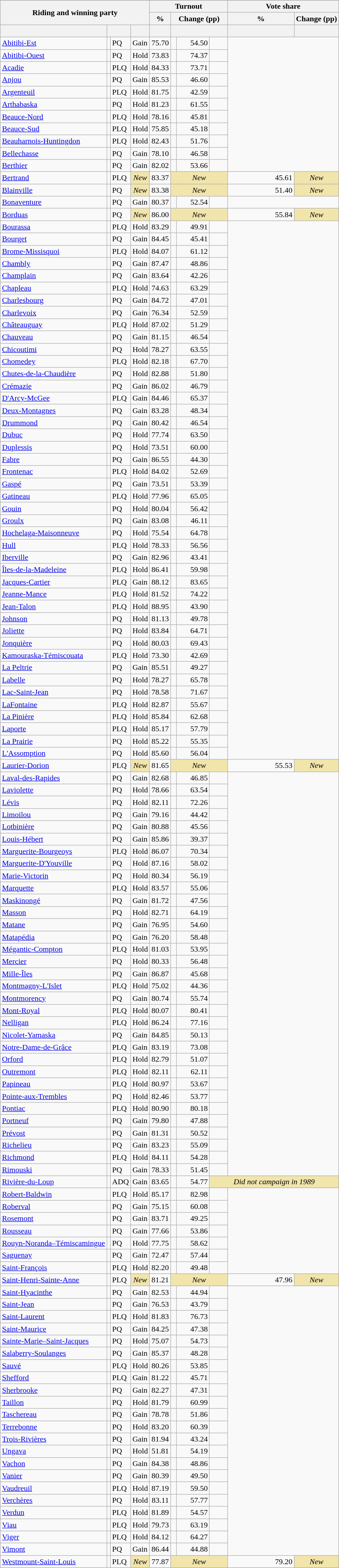<table class="wikitable sortable" style="text-align:right">
<tr>
</tr>
<tr>
<th rowspan="2" colspan="4">Riding and winning party</th>
<th colspan="4">Turnout</th>
<th colspan="4">Vote share</th>
</tr>
<tr>
<th>%</th>
<th colspan="3">Change (pp)</th>
<th>%</th>
<th colspan="3">Change (pp)</th>
</tr>
<tr>
<th> </th>
<th colspan="2"></th>
<th></th>
<th></th>
<th colspan="3"></th>
<th></th>
<th colspan="3"></th>
</tr>
<tr>
<td style="text-align:left"><a href='#'>Abitibi-Est</a></td>
<td></td>
<td style="text-align:left">PQ</td>
<td style="text-align:left">Gain</td>
<td>75.70</td>
<td></td>
<td>54.50</td>
<td></td>
</tr>
<tr>
<td style="text-align:left"><a href='#'>Abitibi-Ouest</a></td>
<td></td>
<td style="text-align:left">PQ</td>
<td style="text-align:left">Hold</td>
<td>73.83</td>
<td></td>
<td>74.37</td>
<td></td>
</tr>
<tr>
<td style="text-align:left"><a href='#'>Acadie</a></td>
<td></td>
<td style="text-align:left">PLQ</td>
<td style="text-align:left">Hold</td>
<td>84.33</td>
<td></td>
<td>73.71</td>
<td></td>
</tr>
<tr>
<td style="text-align:left"><a href='#'>Anjou</a></td>
<td></td>
<td style="text-align:left">PQ</td>
<td style="text-align:left">Gain</td>
<td>85.53</td>
<td></td>
<td>46.60</td>
<td></td>
</tr>
<tr>
<td style="text-align:left"><a href='#'>Argenteuil</a></td>
<td></td>
<td style="text-align:left">PLQ</td>
<td style="text-align:left">Hold</td>
<td>81.75</td>
<td></td>
<td>42.59</td>
<td></td>
</tr>
<tr>
<td style="text-align:left"><a href='#'>Arthabaska</a></td>
<td></td>
<td style="text-align:left">PQ</td>
<td style="text-align:left">Hold</td>
<td>81.23</td>
<td></td>
<td>61.55</td>
<td></td>
</tr>
<tr>
<td style="text-align:left"><a href='#'>Beauce-Nord</a></td>
<td></td>
<td style="text-align:left">PLQ</td>
<td style="text-align:left">Hold</td>
<td>78.16</td>
<td></td>
<td>45.81</td>
<td></td>
</tr>
<tr>
<td style="text-align:left"><a href='#'>Beauce-Sud</a></td>
<td></td>
<td style="text-align:left">PLQ</td>
<td style="text-align:left">Hold</td>
<td>75.85</td>
<td></td>
<td>45.18</td>
<td></td>
</tr>
<tr>
<td style="text-align:left"><a href='#'>Beauharnois-Huntingdon</a></td>
<td></td>
<td style="text-align:left">PLQ</td>
<td style="text-align:left">Hold</td>
<td>82.43</td>
<td></td>
<td>51.76</td>
<td></td>
</tr>
<tr>
<td style="text-align:left"><a href='#'>Bellechasse</a></td>
<td></td>
<td style="text-align:left">PQ</td>
<td style="text-align:left">Gain</td>
<td>78.10</td>
<td></td>
<td>46.58</td>
<td></td>
</tr>
<tr>
<td style="text-align:left"><a href='#'>Berthier</a></td>
<td></td>
<td style="text-align:left">PQ</td>
<td style="text-align:left">Gain</td>
<td>82.02</td>
<td></td>
<td>53.66</td>
<td></td>
</tr>
<tr>
<td style="text-align:left"><a href='#'>Bertrand</a></td>
<td></td>
<td style="text-align:left">PLQ</td>
<td style="background-color:#F1E5AC; text-align:center;"><em>New</em></td>
<td>83.37</td>
<td colspan=3 style="background-color:#F1E5AC; text-align:center;"><em>New</em></td>
<td>45.61</td>
<td colspan=3 style="background-color:#F1E5AC; text-align:center;"><em>New</em></td>
</tr>
<tr>
<td style="text-align:left"><a href='#'>Blainville</a></td>
<td></td>
<td style="text-align:left">PQ</td>
<td style="background-color:#F1E5AC; text-align:center;"><em>New</em></td>
<td>83.38</td>
<td colspan=3 style="background-color:#F1E5AC; text-align:center;"><em>New</em></td>
<td>51.40</td>
<td colspan=3 style="background-color:#F1E5AC; text-align:center;"><em>New</em></td>
</tr>
<tr>
<td style="text-align:left"><a href='#'>Bonaventure</a></td>
<td></td>
<td style="text-align:left">PQ</td>
<td style="text-align:left">Gain</td>
<td>80.37</td>
<td></td>
<td>52.54</td>
<td></td>
</tr>
<tr>
<td style="text-align:left"><a href='#'>Borduas</a></td>
<td></td>
<td style="text-align:left">PQ</td>
<td style="background-color:#F1E5AC; text-align:center;"><em>New</em></td>
<td>86.00</td>
<td colspan=3 style="background-color:#F1E5AC; text-align:center;"><em>New</em></td>
<td>55.84</td>
<td colspan=3 style="background-color:#F1E5AC; text-align:center;"><em>New</em></td>
</tr>
<tr>
<td style="text-align:left"><a href='#'>Bourassa</a></td>
<td></td>
<td style="text-align:left">PLQ</td>
<td style="text-align:left">Hold</td>
<td>83.29</td>
<td></td>
<td>49.91</td>
<td></td>
</tr>
<tr>
<td style="text-align:left"><a href='#'>Bourget</a></td>
<td></td>
<td style="text-align:left">PQ</td>
<td style="text-align:left">Gain</td>
<td>84.45</td>
<td></td>
<td>45.41</td>
<td></td>
</tr>
<tr>
<td style="text-align:left"><a href='#'>Brome-Missisquoi</a></td>
<td></td>
<td style="text-align:left">PLQ</td>
<td style="text-align:left">Hold</td>
<td>84.07</td>
<td></td>
<td>61.12</td>
<td></td>
</tr>
<tr>
<td style="text-align:left"><a href='#'>Chambly</a></td>
<td></td>
<td style="text-align:left">PQ</td>
<td style="text-align:left">Gain</td>
<td>87.47</td>
<td></td>
<td>48.86</td>
<td></td>
</tr>
<tr>
<td style="text-align:left"><a href='#'>Champlain</a></td>
<td></td>
<td style="text-align:left">PQ</td>
<td style="text-align:left">Gain</td>
<td>83.64</td>
<td></td>
<td>42.26</td>
<td></td>
</tr>
<tr>
<td style="text-align:left"><a href='#'>Chapleau</a></td>
<td></td>
<td style="text-align:left">PLQ</td>
<td style="text-align:left">Hold</td>
<td>74.63</td>
<td></td>
<td>63.29</td>
<td></td>
</tr>
<tr>
<td style="text-align:left"><a href='#'>Charlesbourg</a></td>
<td></td>
<td style="text-align:left">PQ</td>
<td style="text-align:left">Gain</td>
<td>84.72</td>
<td></td>
<td>47.01</td>
<td></td>
</tr>
<tr>
<td style="text-align:left"><a href='#'>Charlevoix</a></td>
<td></td>
<td style="text-align:left">PQ</td>
<td style="text-align:left">Gain</td>
<td>76.34</td>
<td></td>
<td>52.59</td>
<td></td>
</tr>
<tr>
<td style="text-align:left"><a href='#'>Châteauguay</a></td>
<td></td>
<td style="text-align:left">PLQ</td>
<td style="text-align:left">Hold</td>
<td>87.02</td>
<td></td>
<td>51.29</td>
<td></td>
</tr>
<tr>
<td style="text-align:left"><a href='#'>Chauveau</a></td>
<td></td>
<td style="text-align:left">PQ</td>
<td style="text-align:left">Gain</td>
<td>81.15</td>
<td></td>
<td>46.54</td>
<td></td>
</tr>
<tr>
<td style="text-align:left"><a href='#'>Chicoutimi</a></td>
<td></td>
<td style="text-align:left">PQ</td>
<td style="text-align:left">Hold</td>
<td>78.27</td>
<td></td>
<td>63.55</td>
<td></td>
</tr>
<tr>
<td style="text-align:left"><a href='#'>Chomedey</a></td>
<td></td>
<td style="text-align:left">PLQ</td>
<td style="text-align:left">Hold</td>
<td>82.18</td>
<td></td>
<td>67.70</td>
<td></td>
</tr>
<tr>
<td style="text-align:left"><a href='#'>Chutes-de-la-Chaudière</a></td>
<td></td>
<td style="text-align:left">PQ</td>
<td style="text-align:left">Hold</td>
<td>82.88</td>
<td></td>
<td>51.80</td>
<td></td>
</tr>
<tr>
<td style="text-align:left"><a href='#'>Crémazie</a></td>
<td></td>
<td style="text-align:left">PQ</td>
<td style="text-align:left">Gain</td>
<td>86.02</td>
<td></td>
<td>46.79</td>
<td></td>
</tr>
<tr>
<td style="text-align:left"><a href='#'>D'Arcy-McGee</a></td>
<td></td>
<td style="text-align:left">PLQ</td>
<td style="text-align:left">Gain</td>
<td>84.46</td>
<td></td>
<td>65.37</td>
<td></td>
</tr>
<tr>
<td style="text-align:left"><a href='#'>Deux-Montagnes</a></td>
<td></td>
<td style="text-align:left">PQ</td>
<td style="text-align:left">Gain</td>
<td>83.28</td>
<td></td>
<td>48.34</td>
<td></td>
</tr>
<tr>
<td style="text-align:left"><a href='#'>Drummond</a></td>
<td></td>
<td style="text-align:left">PQ</td>
<td style="text-align:left">Gain</td>
<td>80.42</td>
<td></td>
<td>46.54</td>
<td></td>
</tr>
<tr>
<td style="text-align:left"><a href='#'>Dubuc</a></td>
<td></td>
<td style="text-align:left">PQ</td>
<td style="text-align:left">Hold</td>
<td>77.74</td>
<td></td>
<td>63.50</td>
<td></td>
</tr>
<tr>
<td style="text-align:left"><a href='#'>Duplessis</a></td>
<td></td>
<td style="text-align:left">PQ</td>
<td style="text-align:left">Hold</td>
<td>73.51</td>
<td></td>
<td>60.00</td>
<td></td>
</tr>
<tr>
<td style="text-align:left"><a href='#'>Fabre</a></td>
<td></td>
<td style="text-align:left">PQ</td>
<td style="text-align:left">Gain</td>
<td>86.55</td>
<td></td>
<td>44.30</td>
<td></td>
</tr>
<tr>
<td style="text-align:left"><a href='#'>Frontenac</a></td>
<td></td>
<td style="text-align:left">PLQ</td>
<td style="text-align:left">Hold</td>
<td>84.02</td>
<td></td>
<td>52.69</td>
<td></td>
</tr>
<tr>
<td style="text-align:left"><a href='#'>Gaspé</a></td>
<td></td>
<td style="text-align:left">PQ</td>
<td style="text-align:left">Gain</td>
<td>73.51</td>
<td></td>
<td>53.39</td>
<td></td>
</tr>
<tr>
<td style="text-align:left"><a href='#'>Gatineau</a></td>
<td></td>
<td style="text-align:left">PLQ</td>
<td style="text-align:left">Hold</td>
<td>77.96</td>
<td></td>
<td>65.05</td>
<td></td>
</tr>
<tr>
<td style="text-align:left"><a href='#'>Gouin</a></td>
<td></td>
<td style="text-align:left">PQ</td>
<td style="text-align:left">Hold</td>
<td>80.04</td>
<td></td>
<td>56.42</td>
<td></td>
</tr>
<tr>
<td style="text-align:left"><a href='#'>Groulx</a></td>
<td></td>
<td style="text-align:left">PQ</td>
<td style="text-align:left">Gain</td>
<td>83.08</td>
<td></td>
<td>46.11</td>
<td></td>
</tr>
<tr>
<td style="text-align:left"><a href='#'>Hochelaga-Maisonneuve</a></td>
<td></td>
<td style="text-align:left">PQ</td>
<td style="text-align:left">Hold</td>
<td>75.54</td>
<td></td>
<td>64.78</td>
<td></td>
</tr>
<tr>
<td style="text-align:left"><a href='#'>Hull</a></td>
<td></td>
<td style="text-align:left">PLQ</td>
<td style="text-align:left">Hold</td>
<td>78.33</td>
<td></td>
<td>56.56</td>
<td></td>
</tr>
<tr>
<td style="text-align:left"><a href='#'>Iberville</a></td>
<td></td>
<td style="text-align:left">PQ</td>
<td style="text-align:left">Gain</td>
<td>82.96</td>
<td></td>
<td>43.41</td>
<td></td>
</tr>
<tr>
<td style="text-align:left"><a href='#'>Îles-de-la-Madeleine</a></td>
<td></td>
<td style="text-align:left">PLQ</td>
<td style="text-align:left">Hold</td>
<td>86.41</td>
<td></td>
<td>59.98</td>
<td></td>
</tr>
<tr>
<td style="text-align:left"><a href='#'>Jacques-Cartier</a></td>
<td></td>
<td style="text-align:left">PLQ</td>
<td style="text-align:left">Gain</td>
<td>88.12</td>
<td></td>
<td>83.65</td>
<td></td>
</tr>
<tr>
<td style="text-align:left"><a href='#'>Jeanne-Mance</a></td>
<td></td>
<td style="text-align:left">PLQ</td>
<td style="text-align:left">Hold</td>
<td>81.52</td>
<td></td>
<td>74.22</td>
<td></td>
</tr>
<tr>
<td style="text-align:left"><a href='#'>Jean-Talon</a></td>
<td></td>
<td style="text-align:left">PLQ</td>
<td style="text-align:left">Hold</td>
<td>88.95</td>
<td></td>
<td>43.90</td>
<td></td>
</tr>
<tr>
<td style="text-align:left"><a href='#'>Johnson</a></td>
<td></td>
<td style="text-align:left">PQ</td>
<td style="text-align:left">Hold</td>
<td>81.13</td>
<td></td>
<td>49.78</td>
<td></td>
</tr>
<tr>
<td style="text-align:left"><a href='#'>Joliette</a></td>
<td></td>
<td style="text-align:left">PQ</td>
<td style="text-align:left">Hold</td>
<td>83.84</td>
<td></td>
<td>64.71</td>
<td></td>
</tr>
<tr>
<td style="text-align:left"><a href='#'>Jonquière</a></td>
<td></td>
<td style="text-align:left">PQ</td>
<td style="text-align:left">Hold</td>
<td>80.03</td>
<td></td>
<td>69.43</td>
<td></td>
</tr>
<tr>
<td style="text-align:left"><a href='#'>Kamouraska-Témiscouata</a></td>
<td></td>
<td style="text-align:left">PLQ</td>
<td style="text-align:left">Hold</td>
<td>73.30</td>
<td></td>
<td>42.69</td>
<td></td>
</tr>
<tr>
<td style="text-align:left"><a href='#'>La Peltrie</a></td>
<td></td>
<td style="text-align:left">PQ</td>
<td style="text-align:left">Gain</td>
<td>85.51</td>
<td></td>
<td>49.27</td>
<td></td>
</tr>
<tr>
<td style="text-align:left"><a href='#'>Labelle</a></td>
<td></td>
<td style="text-align:left">PQ</td>
<td style="text-align:left">Hold</td>
<td>78.27</td>
<td></td>
<td>65.78</td>
<td></td>
</tr>
<tr>
<td style="text-align:left"><a href='#'>Lac-Saint-Jean</a></td>
<td></td>
<td style="text-align:left">PQ</td>
<td style="text-align:left">Hold</td>
<td>78.58</td>
<td></td>
<td>71.67</td>
<td></td>
</tr>
<tr>
<td style="text-align:left"><a href='#'>LaFontaine</a></td>
<td></td>
<td style="text-align:left">PLQ</td>
<td style="text-align:left">Hold</td>
<td>82.87</td>
<td></td>
<td>55.67</td>
<td></td>
</tr>
<tr>
<td style="text-align:left"><a href='#'>La Pinière</a></td>
<td></td>
<td style="text-align:left">PLQ</td>
<td style="text-align:left">Hold</td>
<td>85.84</td>
<td></td>
<td>62.68</td>
<td></td>
</tr>
<tr>
<td style="text-align:left"><a href='#'>Laporte</a></td>
<td></td>
<td style="text-align:left">PLQ</td>
<td style="text-align:left">Hold</td>
<td>85.17</td>
<td></td>
<td>57.79</td>
<td></td>
</tr>
<tr>
<td style="text-align:left"><a href='#'>La Prairie</a></td>
<td></td>
<td style="text-align:left">PQ</td>
<td style="text-align:left">Hold</td>
<td>85.22</td>
<td></td>
<td>55.35</td>
<td></td>
</tr>
<tr>
<td style="text-align:left"><a href='#'>L'Assomption</a></td>
<td></td>
<td style="text-align:left">PQ</td>
<td style="text-align:left">Hold</td>
<td>85.60</td>
<td></td>
<td>56.04</td>
<td></td>
</tr>
<tr>
<td style="text-align:left"><a href='#'>Laurier-Dorion</a></td>
<td></td>
<td style="text-align:left">PLQ</td>
<td style="background-color:#F1E5AC; text-align:center;"><em>New</em></td>
<td>81.65</td>
<td colspan=3 style="background-color:#F1E5AC; text-align:center;"><em>New</em></td>
<td>55.53</td>
<td colspan=3 style="background-color:#F1E5AC; text-align:center;"><em>New</em></td>
</tr>
<tr>
<td style="text-align:left"><a href='#'>Laval-des-Rapides</a></td>
<td></td>
<td style="text-align:left">PQ</td>
<td style="text-align:left">Gain</td>
<td>82.68</td>
<td></td>
<td>46.85</td>
<td></td>
</tr>
<tr>
<td style="text-align:left"><a href='#'>Laviolette</a></td>
<td></td>
<td style="text-align:left">PQ</td>
<td style="text-align:left">Hold</td>
<td>78.66</td>
<td></td>
<td>63.54</td>
<td></td>
</tr>
<tr>
<td style="text-align:left"><a href='#'>Lévis</a></td>
<td></td>
<td style="text-align:left">PQ</td>
<td style="text-align:left">Hold</td>
<td>82.11</td>
<td></td>
<td>72.26</td>
<td></td>
</tr>
<tr>
<td style="text-align:left"><a href='#'>Limoilou</a></td>
<td></td>
<td style="text-align:left">PQ</td>
<td style="text-align:left">Gain</td>
<td>79.16</td>
<td></td>
<td>44.42</td>
<td></td>
</tr>
<tr>
<td style="text-align:left"><a href='#'>Lotbinière</a></td>
<td></td>
<td style="text-align:left">PQ</td>
<td style="text-align:left">Gain</td>
<td>80.88</td>
<td></td>
<td>45.56</td>
<td></td>
</tr>
<tr>
<td style="text-align:left"><a href='#'>Louis-Hébert</a></td>
<td></td>
<td style="text-align:left">PQ</td>
<td style="text-align:left">Gain</td>
<td>85.86</td>
<td></td>
<td>39.37</td>
<td></td>
</tr>
<tr>
<td style="text-align:left"><a href='#'>Marguerite-Bourgeoys</a></td>
<td></td>
<td style="text-align:left">PLQ</td>
<td style="text-align:left">Hold</td>
<td>86.07</td>
<td></td>
<td>70.34</td>
<td></td>
</tr>
<tr>
<td style="text-align:left"><a href='#'>Marguerite-D'Youville</a></td>
<td></td>
<td style="text-align:left">PQ</td>
<td style="text-align:left">Hold</td>
<td>87.16</td>
<td></td>
<td>58.02</td>
<td></td>
</tr>
<tr>
<td style="text-align:left"><a href='#'>Marie-Victorin</a></td>
<td></td>
<td style="text-align:left">PQ</td>
<td style="text-align:left">Hold</td>
<td>80.34</td>
<td></td>
<td>56.19</td>
<td></td>
</tr>
<tr>
<td style="text-align:left"><a href='#'>Marquette</a></td>
<td></td>
<td style="text-align:left">PLQ</td>
<td style="text-align:left">Hold</td>
<td>83.57</td>
<td></td>
<td>55.06</td>
<td></td>
</tr>
<tr>
<td style="text-align:left"><a href='#'>Maskinongé</a></td>
<td></td>
<td style="text-align:left">PQ</td>
<td style="text-align:left">Gain</td>
<td>81.72</td>
<td></td>
<td>47.56</td>
<td></td>
</tr>
<tr>
<td style="text-align:left"><a href='#'>Masson</a></td>
<td></td>
<td style="text-align:left">PQ</td>
<td style="text-align:left">Hold</td>
<td>82.71</td>
<td></td>
<td>64.19</td>
<td></td>
</tr>
<tr>
<td style="text-align:left"><a href='#'>Matane</a></td>
<td></td>
<td style="text-align:left">PQ</td>
<td style="text-align:left">Gain</td>
<td>76.95</td>
<td></td>
<td>54.60</td>
<td></td>
</tr>
<tr>
<td style="text-align:left"><a href='#'>Matapédia</a></td>
<td></td>
<td style="text-align:left">PQ</td>
<td style="text-align:left">Gain</td>
<td>76.20</td>
<td></td>
<td>58.48</td>
<td></td>
</tr>
<tr>
<td style="text-align:left"><a href='#'>Mégantic-Compton</a></td>
<td></td>
<td style="text-align:left">PLQ</td>
<td style="text-align:left">Hold</td>
<td>81.03</td>
<td></td>
<td>53.95</td>
<td></td>
</tr>
<tr>
<td style="text-align:left"><a href='#'>Mercier</a></td>
<td></td>
<td style="text-align:left">PQ</td>
<td style="text-align:left">Hold</td>
<td>80.33</td>
<td></td>
<td>56.48</td>
<td></td>
</tr>
<tr>
<td style="text-align:left"><a href='#'>Mille-Îles</a></td>
<td></td>
<td style="text-align:left">PQ</td>
<td style="text-align:left">Gain</td>
<td>86.87</td>
<td></td>
<td>45.68</td>
<td></td>
</tr>
<tr>
<td style="text-align:left"><a href='#'>Montmagny-L'Islet</a></td>
<td></td>
<td style="text-align:left">PLQ</td>
<td style="text-align:left">Hold</td>
<td>75.02</td>
<td></td>
<td>44.36</td>
<td></td>
</tr>
<tr>
<td style="text-align:left"><a href='#'>Montmorency</a></td>
<td></td>
<td style="text-align:left">PQ</td>
<td style="text-align:left">Gain</td>
<td>80.74</td>
<td></td>
<td>55.74</td>
<td></td>
</tr>
<tr>
<td style="text-align:left"><a href='#'>Mont-Royal</a></td>
<td></td>
<td style="text-align:left">PLQ</td>
<td style="text-align:left">Hold</td>
<td>80.07</td>
<td></td>
<td>80.41</td>
<td></td>
</tr>
<tr>
<td style="text-align:left"><a href='#'>Nelligan</a></td>
<td></td>
<td style="text-align:left">PLQ</td>
<td style="text-align:left">Hold</td>
<td>86.24</td>
<td></td>
<td>77.16</td>
<td></td>
</tr>
<tr>
<td style="text-align:left"><a href='#'>Nicolet-Yamaska</a></td>
<td></td>
<td style="text-align:left">PQ</td>
<td style="text-align:left">Gain</td>
<td>84.85</td>
<td></td>
<td>50.13</td>
<td></td>
</tr>
<tr>
<td style="text-align:left"><a href='#'>Notre-Dame-de-Grâce</a></td>
<td></td>
<td style="text-align:left">PLQ</td>
<td style="text-align:left">Gain</td>
<td>83.19</td>
<td></td>
<td>73.08</td>
<td></td>
</tr>
<tr>
<td style="text-align:left"><a href='#'>Orford</a></td>
<td></td>
<td style="text-align:left">PLQ</td>
<td style="text-align:left">Hold</td>
<td>82.79</td>
<td></td>
<td>51.07</td>
<td></td>
</tr>
<tr>
<td style="text-align:left"><a href='#'>Outremont</a></td>
<td></td>
<td style="text-align:left">PLQ</td>
<td style="text-align:left">Hold</td>
<td>82.11</td>
<td></td>
<td>62.11</td>
<td></td>
</tr>
<tr>
<td style="text-align:left"><a href='#'>Papineau</a></td>
<td></td>
<td style="text-align:left">PLQ</td>
<td style="text-align:left">Hold</td>
<td>80.97</td>
<td></td>
<td>53.67</td>
<td></td>
</tr>
<tr>
<td style="text-align:left"><a href='#'>Pointe-aux-Trembles</a></td>
<td></td>
<td style="text-align:left">PQ</td>
<td style="text-align:left">Hold</td>
<td>82.46</td>
<td></td>
<td>53.77</td>
<td></td>
</tr>
<tr>
<td style="text-align:left"><a href='#'>Pontiac</a></td>
<td></td>
<td style="text-align:left">PLQ</td>
<td style="text-align:left">Hold</td>
<td>80.90</td>
<td></td>
<td>80.18</td>
<td></td>
</tr>
<tr>
<td style="text-align:left"><a href='#'>Portneuf</a></td>
<td></td>
<td style="text-align:left">PQ</td>
<td style="text-align:left">Gain</td>
<td>79.80</td>
<td></td>
<td>47.88</td>
<td></td>
</tr>
<tr>
<td style="text-align:left"><a href='#'>Prévost</a></td>
<td></td>
<td style="text-align:left">PQ</td>
<td style="text-align:left">Gain</td>
<td>81.31</td>
<td></td>
<td>50.52</td>
<td></td>
</tr>
<tr>
<td style="text-align:left"><a href='#'>Richelieu</a></td>
<td></td>
<td style="text-align:left">PQ</td>
<td style="text-align:left">Gain</td>
<td>83.23</td>
<td></td>
<td>55.09</td>
<td></td>
</tr>
<tr>
<td style="text-align:left"><a href='#'>Richmond</a></td>
<td></td>
<td style="text-align:left">PLQ</td>
<td style="text-align:left">Hold</td>
<td>84.11</td>
<td></td>
<td>54.28</td>
<td></td>
</tr>
<tr>
<td style="text-align:left"><a href='#'>Rimouski</a></td>
<td></td>
<td style="text-align:left">PQ</td>
<td style="text-align:left">Gain</td>
<td>78.33</td>
<td></td>
<td>51.45</td>
<td></td>
</tr>
<tr>
<td style="text-align:left"><a href='#'>Rivière-du-Loup</a></td>
<td></td>
<td style="text-align:left">ADQ</td>
<td style="text-align:left">Gain</td>
<td>83.65</td>
<td></td>
<td>54.77</td>
<td colspan=3 style="background-color:#F1E5AC; text-align:center;"><em>Did not campaign in 1989</em></td>
</tr>
<tr>
<td style="text-align:left"><a href='#'>Robert-Baldwin</a></td>
<td></td>
<td style="text-align:left">PLQ</td>
<td style="text-align:left">Hold</td>
<td>85.17</td>
<td></td>
<td>82.98</td>
<td></td>
</tr>
<tr>
<td style="text-align:left"><a href='#'>Roberval</a></td>
<td></td>
<td style="text-align:left">PQ</td>
<td style="text-align:left">Gain</td>
<td>75.15</td>
<td></td>
<td>60.08</td>
<td></td>
</tr>
<tr>
<td style="text-align:left"><a href='#'>Rosemont</a></td>
<td></td>
<td style="text-align:left">PQ</td>
<td style="text-align:left">Gain</td>
<td>83.71</td>
<td></td>
<td>49.25</td>
<td></td>
</tr>
<tr>
<td style="text-align:left"><a href='#'>Rousseau</a></td>
<td></td>
<td style="text-align:left">PQ</td>
<td style="text-align:left">Gain</td>
<td>77.66</td>
<td></td>
<td>53.86</td>
<td></td>
</tr>
<tr>
<td style="text-align:left"><a href='#'>Rouyn-Noranda–Témiscamingue</a></td>
<td></td>
<td style="text-align:left">PQ</td>
<td style="text-align:left">Hold</td>
<td>77.75</td>
<td></td>
<td>58.62</td>
<td></td>
</tr>
<tr>
<td style="text-align:left"><a href='#'>Saguenay</a></td>
<td></td>
<td style="text-align:left">PQ</td>
<td style="text-align:left">Gain</td>
<td>72.47</td>
<td></td>
<td>57.44</td>
<td></td>
</tr>
<tr>
<td style="text-align:left"><a href='#'>Saint-François</a></td>
<td></td>
<td style="text-align:left">PLQ</td>
<td style="text-align:left">Hold</td>
<td>82.20</td>
<td></td>
<td>49.48</td>
<td></td>
</tr>
<tr>
<td style="text-align:left"><a href='#'>Saint-Henri-Sainte-Anne</a></td>
<td></td>
<td style="text-align:left">PLQ</td>
<td style="background-color:#F1E5AC; text-align:center;"><em>New</em></td>
<td>81.21</td>
<td colspan=3 style="background-color:#F1E5AC; text-align:center;"><em>New</em></td>
<td>47.96</td>
<td colspan=3 style="background-color:#F1E5AC; text-align:center;"><em>New</em></td>
</tr>
<tr>
<td style="text-align:left"><a href='#'>Saint-Hyacinthe</a></td>
<td></td>
<td style="text-align:left">PQ</td>
<td style="text-align:left">Gain</td>
<td>82.53</td>
<td></td>
<td>44.94</td>
<td></td>
</tr>
<tr>
<td style="text-align:left"><a href='#'>Saint-Jean</a></td>
<td></td>
<td style="text-align:left">PQ</td>
<td style="text-align:left">Gain</td>
<td>76.53</td>
<td></td>
<td>43.79</td>
<td></td>
</tr>
<tr>
<td style="text-align:left"><a href='#'>Saint-Laurent</a></td>
<td></td>
<td style="text-align:left">PLQ</td>
<td style="text-align:left">Hold</td>
<td>81.83</td>
<td></td>
<td>76.73</td>
<td></td>
</tr>
<tr>
<td style="text-align:left"><a href='#'>Saint-Maurice</a></td>
<td></td>
<td style="text-align:left">PQ</td>
<td style="text-align:left">Gain</td>
<td>84.25</td>
<td></td>
<td>47.38</td>
<td></td>
</tr>
<tr>
<td style="text-align:left"><a href='#'>Sainte-Marie–Saint-Jacques</a></td>
<td></td>
<td style="text-align:left">PQ</td>
<td style="text-align:left">Hold</td>
<td>75.07</td>
<td></td>
<td>54.73</td>
<td></td>
</tr>
<tr>
<td style="text-align:left"><a href='#'>Salaberry-Soulanges</a></td>
<td></td>
<td style="text-align:left">PQ</td>
<td style="text-align:left">Gain</td>
<td>85.37</td>
<td></td>
<td>48.28</td>
<td></td>
</tr>
<tr>
<td style="text-align:left"><a href='#'>Sauvé</a></td>
<td></td>
<td style="text-align:left">PLQ</td>
<td style="text-align:left">Hold</td>
<td>80.26</td>
<td></td>
<td>53.85</td>
<td></td>
</tr>
<tr>
<td style="text-align:left"><a href='#'>Shefford</a></td>
<td></td>
<td style="text-align:left">PLQ</td>
<td style="text-align:left">Gain</td>
<td>81.22</td>
<td></td>
<td>45.71</td>
<td></td>
</tr>
<tr>
<td style="text-align:left"><a href='#'>Sherbrooke</a></td>
<td></td>
<td style="text-align:left">PQ</td>
<td style="text-align:left">Gain</td>
<td>82.27</td>
<td></td>
<td>47.31</td>
<td></td>
</tr>
<tr>
<td style="text-align:left"><a href='#'>Taillon</a></td>
<td></td>
<td style="text-align:left">PQ</td>
<td style="text-align:left">Hold</td>
<td>81.79</td>
<td></td>
<td>60.99</td>
<td></td>
</tr>
<tr>
<td style="text-align:left"><a href='#'>Taschereau</a></td>
<td></td>
<td style="text-align:left">PQ</td>
<td style="text-align:left">Gain</td>
<td>78.78</td>
<td></td>
<td>51.86</td>
<td></td>
</tr>
<tr>
<td style="text-align:left"><a href='#'>Terrebonne</a></td>
<td></td>
<td style="text-align:left">PQ</td>
<td style="text-align:left">Hold</td>
<td>83.20</td>
<td></td>
<td>60.39</td>
<td></td>
</tr>
<tr>
<td style="text-align:left"><a href='#'>Trois-Rivières</a></td>
<td></td>
<td style="text-align:left">PQ</td>
<td style="text-align:left">Gain</td>
<td>81.94</td>
<td></td>
<td>43.24</td>
<td></td>
</tr>
<tr>
<td style="text-align:left"><a href='#'>Ungava</a></td>
<td></td>
<td style="text-align:left">PQ</td>
<td style="text-align:left">Hold</td>
<td>51.81</td>
<td></td>
<td>54.19</td>
<td></td>
</tr>
<tr>
<td style="text-align:left"><a href='#'>Vachon</a></td>
<td></td>
<td style="text-align:left">PQ</td>
<td style="text-align:left">Gain</td>
<td>84.38</td>
<td></td>
<td>48.86</td>
<td></td>
</tr>
<tr>
<td style="text-align:left"><a href='#'>Vanier</a></td>
<td></td>
<td style="text-align:left">PQ</td>
<td style="text-align:left">Gain</td>
<td>80.39</td>
<td></td>
<td>49.50</td>
<td></td>
</tr>
<tr>
<td style="text-align:left"><a href='#'>Vaudreuil</a></td>
<td></td>
<td style="text-align:left">PLQ</td>
<td style="text-align:left">Hold</td>
<td>87.19</td>
<td></td>
<td>59.50</td>
<td></td>
</tr>
<tr>
<td style="text-align:left"><a href='#'>Verchères</a></td>
<td></td>
<td style="text-align:left">PQ</td>
<td style="text-align:left">Hold</td>
<td>83.11</td>
<td></td>
<td>57.77</td>
<td></td>
</tr>
<tr>
<td style="text-align:left"><a href='#'>Verdun</a></td>
<td></td>
<td style="text-align:left">PLQ</td>
<td style="text-align:left">Hold</td>
<td>81.89</td>
<td></td>
<td>54.57</td>
<td></td>
</tr>
<tr>
<td style="text-align:left"><a href='#'>Viau</a></td>
<td></td>
<td style="text-align:left">PLQ</td>
<td style="text-align:left">Hold</td>
<td>79.73</td>
<td></td>
<td>63.19</td>
<td></td>
</tr>
<tr>
<td style="text-align:left"><a href='#'>Viger</a></td>
<td></td>
<td style="text-align:left">PLQ</td>
<td style="text-align:left">Hold</td>
<td>84.12</td>
<td></td>
<td>64.27</td>
<td></td>
</tr>
<tr>
<td style="text-align:left"><a href='#'>Vimont</a></td>
<td></td>
<td style="text-align:left">PQ</td>
<td style="text-align:left">Gain</td>
<td>86.44</td>
<td></td>
<td>44.88</td>
<td></td>
</tr>
<tr>
<td style="text-align:left"><a href='#'>Westmount-Saint-Louis</a></td>
<td></td>
<td style="text-align:left">PLQ</td>
<td style="background-color:#F1E5AC; text-align:center;"><em>New</em></td>
<td>77.87</td>
<td colspan=3 style="background-color:#F1E5AC; text-align:center;"><em>New</em></td>
<td>79.20</td>
<td colspan=3 style="background-color:#F1E5AC; text-align:center;"><em>New</em></td>
</tr>
</table>
